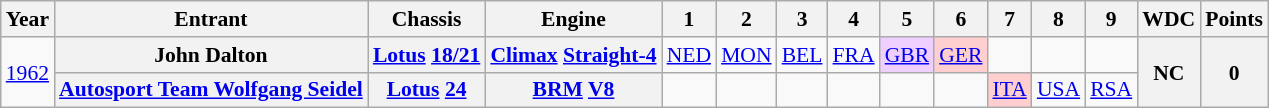<table class="wikitable" style="text-align:center; font-size:90%">
<tr>
<th>Year</th>
<th>Entrant</th>
<th>Chassis</th>
<th>Engine</th>
<th>1</th>
<th>2</th>
<th>3</th>
<th>4</th>
<th>5</th>
<th>6</th>
<th>7</th>
<th>8</th>
<th>9</th>
<th>WDC</th>
<th>Points</th>
</tr>
<tr>
<td rowspan=2><a href='#'>1962</a></td>
<th>John Dalton</th>
<th><a href='#'>Lotus</a> <a href='#'>18/21</a></th>
<th><a href='#'>Climax</a> <a href='#'>Straight-4</a></th>
<td><a href='#'>NED</a></td>
<td><a href='#'>MON</a></td>
<td><a href='#'>BEL</a></td>
<td><a href='#'>FRA</a></td>
<td style="background:#EFCFFF;"><a href='#'>GBR</a><br></td>
<td style="background:#FFCFCF;"><a href='#'>GER</a><br></td>
<td></td>
<td></td>
<td></td>
<th rowspan=2>NC</th>
<th rowspan=2>0</th>
</tr>
<tr>
<th><a href='#'>Autosport Team Wolfgang Seidel</a></th>
<th><a href='#'>Lotus</a> <a href='#'>24</a></th>
<th><a href='#'>BRM</a> <a href='#'>V8</a></th>
<td></td>
<td></td>
<td></td>
<td></td>
<td></td>
<td></td>
<td style="background:#FFCFCF;"><a href='#'>ITA</a><br></td>
<td><a href='#'>USA</a></td>
<td><a href='#'>RSA</a></td>
</tr>
</table>
